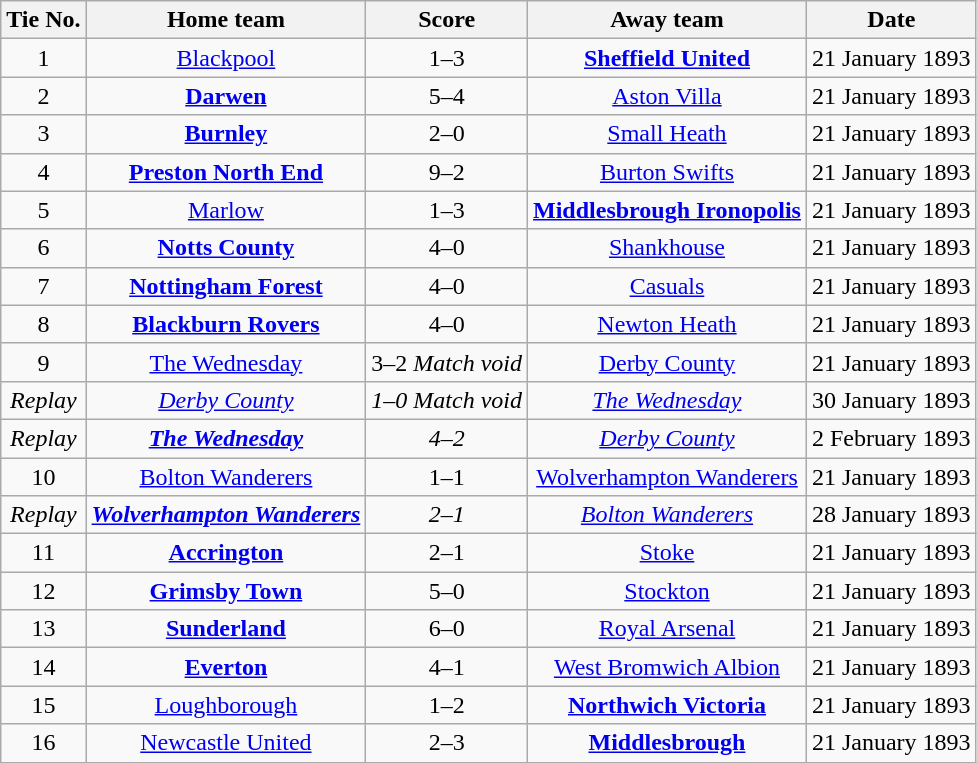<table class="wikitable" style="text-align: center">
<tr>
<th>Tie No.</th>
<th>Home team</th>
<th>Score</th>
<th>Away team</th>
<th>Date</th>
</tr>
<tr>
<td>1</td>
<td><a href='#'>Blackpool</a></td>
<td>1–3</td>
<td><strong><a href='#'>Sheffield United</a></strong></td>
<td>21 January 1893</td>
</tr>
<tr>
<td>2</td>
<td><strong><a href='#'>Darwen</a></strong></td>
<td>5–4</td>
<td><a href='#'>Aston Villa</a></td>
<td>21 January 1893</td>
</tr>
<tr>
<td>3</td>
<td><strong><a href='#'>Burnley</a></strong></td>
<td>2–0</td>
<td><a href='#'>Small Heath</a></td>
<td>21 January 1893</td>
</tr>
<tr>
<td>4</td>
<td><strong><a href='#'>Preston North End</a></strong></td>
<td>9–2</td>
<td><a href='#'>Burton Swifts</a></td>
<td>21 January 1893</td>
</tr>
<tr>
<td>5</td>
<td><a href='#'>Marlow</a></td>
<td>1–3</td>
<td><strong><a href='#'>Middlesbrough Ironopolis</a></strong></td>
<td>21 January 1893</td>
</tr>
<tr>
<td>6</td>
<td><strong><a href='#'>Notts County</a></strong></td>
<td>4–0</td>
<td><a href='#'>Shankhouse</a></td>
<td>21 January 1893</td>
</tr>
<tr>
<td>7</td>
<td><strong><a href='#'>Nottingham Forest</a></strong></td>
<td>4–0</td>
<td><a href='#'>Casuals</a></td>
<td>21 January 1893</td>
</tr>
<tr>
<td>8</td>
<td><strong><a href='#'>Blackburn Rovers</a></strong></td>
<td>4–0</td>
<td><a href='#'>Newton Heath</a></td>
<td>21 January 1893</td>
</tr>
<tr>
<td>9</td>
<td><a href='#'>The Wednesday</a></td>
<td>3–2 <em>Match void</em></td>
<td><a href='#'>Derby County</a></td>
<td>21 January 1893</td>
</tr>
<tr>
<td><em>Replay</em></td>
<td><em><a href='#'>Derby County</a></em></td>
<td><em>1–0</em> <em>Match void</em></td>
<td><em><a href='#'>The Wednesday</a></em></td>
<td>30 January 1893</td>
</tr>
<tr>
<td><em>Replay</em></td>
<td><strong><em><a href='#'>The Wednesday</a></em></strong></td>
<td><em>4–2</em></td>
<td><em><a href='#'>Derby County</a></em></td>
<td>2 February 1893</td>
</tr>
<tr>
<td>10</td>
<td><a href='#'>Bolton Wanderers</a></td>
<td>1–1</td>
<td><a href='#'>Wolverhampton Wanderers</a></td>
<td>21 January 1893</td>
</tr>
<tr>
<td><em>Replay</em></td>
<td><strong><em><a href='#'>Wolverhampton Wanderers</a></em></strong></td>
<td><em>2–1</em></td>
<td><em><a href='#'>Bolton Wanderers</a></em></td>
<td>28 January 1893</td>
</tr>
<tr>
<td>11</td>
<td><strong><a href='#'>Accrington</a></strong></td>
<td>2–1</td>
<td><a href='#'>Stoke</a></td>
<td>21 January 1893</td>
</tr>
<tr>
<td>12</td>
<td><strong><a href='#'>Grimsby Town</a></strong></td>
<td>5–0</td>
<td><a href='#'>Stockton</a></td>
<td>21 January 1893</td>
</tr>
<tr>
<td>13</td>
<td><strong><a href='#'>Sunderland</a></strong></td>
<td>6–0</td>
<td><a href='#'>Royal Arsenal</a></td>
<td>21 January 1893</td>
</tr>
<tr>
<td>14</td>
<td><strong><a href='#'>Everton</a></strong></td>
<td>4–1</td>
<td><a href='#'>West Bromwich Albion</a></td>
<td>21 January 1893</td>
</tr>
<tr>
<td>15</td>
<td><a href='#'>Loughborough</a></td>
<td>1–2</td>
<td><strong><a href='#'>Northwich Victoria</a></strong></td>
<td>21 January 1893</td>
</tr>
<tr>
<td>16</td>
<td><a href='#'>Newcastle United</a></td>
<td>2–3</td>
<td><strong><a href='#'>Middlesbrough</a></strong></td>
<td>21 January 1893</td>
</tr>
</table>
